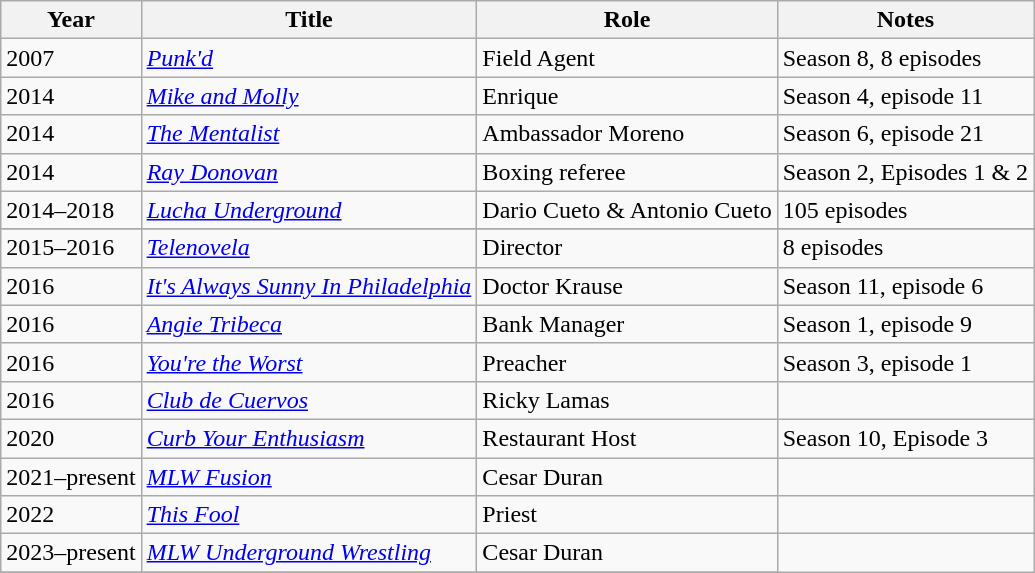<table class="wikitable sortable">
<tr>
<th>Year</th>
<th>Title</th>
<th>Role</th>
<th class="unsortable">Notes</th>
</tr>
<tr>
<td>2007</td>
<td><em><a href='#'>Punk'd</a></em></td>
<td>Field Agent</td>
<td>Season 8, 8 episodes</td>
</tr>
<tr>
<td>2014</td>
<td><em><a href='#'>Mike and Molly</a></em></td>
<td>Enrique</td>
<td>Season 4, episode 11</td>
</tr>
<tr>
<td>2014</td>
<td><em><a href='#'>The Mentalist</a></em></td>
<td>Ambassador Moreno</td>
<td>Season 6, episode 21</td>
</tr>
<tr>
<td>2014</td>
<td><em><a href='#'>Ray Donovan</a></em></td>
<td>Boxing referee</td>
<td>Season 2, Episodes 1 & 2</td>
</tr>
<tr>
<td>2014–2018</td>
<td><em><a href='#'>Lucha Underground</a></em></td>
<td>Dario Cueto & Antonio Cueto</td>
<td>105 episodes</td>
</tr>
<tr>
</tr>
<tr>
<td>2015–2016</td>
<td><em><a href='#'>Telenovela</a></em></td>
<td>Director</td>
<td>8 episodes</td>
</tr>
<tr>
<td>2016</td>
<td><em><a href='#'>It's Always Sunny In Philadelphia</a></em></td>
<td>Doctor Krause</td>
<td>Season 11, episode 6</td>
</tr>
<tr>
<td>2016</td>
<td><em><a href='#'>Angie Tribeca</a></em></td>
<td>Bank Manager</td>
<td>Season 1, episode 9</td>
</tr>
<tr>
<td>2016</td>
<td><em><a href='#'>You're the Worst</a></em></td>
<td>Preacher</td>
<td>Season 3, episode 1</td>
</tr>
<tr>
<td>2016</td>
<td><em><a href='#'>Club de Cuervos</a></em></td>
<td>Ricky Lamas</td>
<td></td>
</tr>
<tr>
<td>2020</td>
<td><em><a href='#'>Curb Your Enthusiasm</a></em></td>
<td>Restaurant Host</td>
<td>Season 10, Episode 3</td>
</tr>
<tr>
<td>2021–present</td>
<td><em><a href='#'>MLW Fusion</a></em></td>
<td>Cesar Duran</td>
<td></td>
</tr>
<tr>
<td>2022</td>
<td><em><a href='#'>This Fool</a></em></td>
<td>Priest</td>
<td></td>
</tr>
<tr>
<td>2023–present</td>
<td><em><a href='#'>MLW Underground Wrestling</a></em></td>
<td>Cesar Duran</td>
</tr>
<tr>
</tr>
</table>
